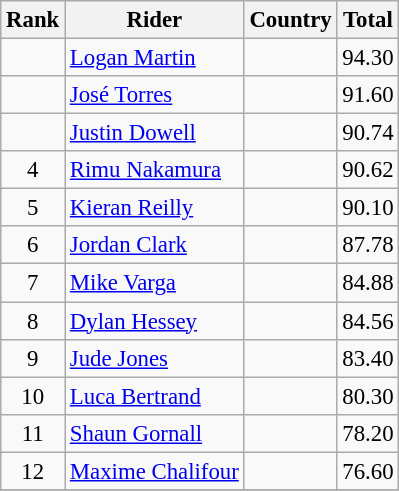<table class="wikitable sortable" style="font-size:95%; text-align:center;">
<tr>
<th>Rank</th>
<th>Rider</th>
<th>Country</th>
<th>Total</th>
</tr>
<tr>
<td></td>
<td align=left><a href='#'>Logan Martin</a></td>
<td align=left></td>
<td>94.30</td>
</tr>
<tr>
<td></td>
<td align=left><a href='#'>José Torres</a></td>
<td align=left></td>
<td>91.60</td>
</tr>
<tr>
<td></td>
<td align=left><a href='#'>Justin Dowell</a></td>
<td align=left></td>
<td>90.74</td>
</tr>
<tr>
<td>4</td>
<td align=left><a href='#'>Rimu Nakamura</a></td>
<td align=left></td>
<td>90.62</td>
</tr>
<tr>
<td>5</td>
<td align=left><a href='#'>Kieran Reilly</a></td>
<td align=left></td>
<td>90.10</td>
</tr>
<tr>
<td>6</td>
<td align=left><a href='#'>Jordan Clark</a></td>
<td align=left></td>
<td>87.78</td>
</tr>
<tr>
<td>7</td>
<td align=left><a href='#'>Mike Varga</a></td>
<td align=left></td>
<td>84.88</td>
</tr>
<tr>
<td>8</td>
<td align=left><a href='#'>Dylan Hessey</a></td>
<td align=left></td>
<td>84.56</td>
</tr>
<tr>
<td>9</td>
<td align=left><a href='#'>Jude Jones</a></td>
<td align=left></td>
<td>83.40</td>
</tr>
<tr>
<td>10</td>
<td align=left><a href='#'>Luca Bertrand</a></td>
<td align=left></td>
<td>80.30</td>
</tr>
<tr>
<td>11</td>
<td align=left><a href='#'>Shaun Gornall</a></td>
<td align=left></td>
<td>78.20</td>
</tr>
<tr>
<td>12</td>
<td align=left><a href='#'>Maxime Chalifour</a></td>
<td align=left></td>
<td>76.60</td>
</tr>
<tr>
</tr>
</table>
